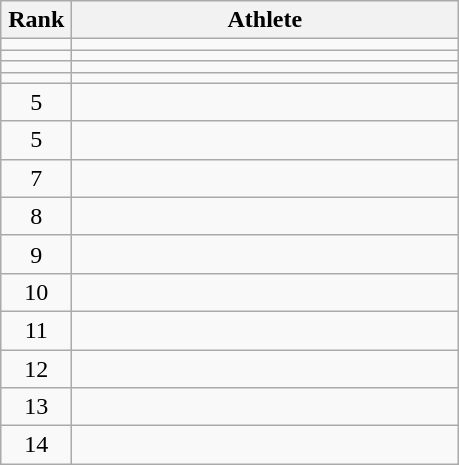<table class="wikitable" style="text-align: center;">
<tr>
<th width=40>Rank</th>
<th width=250>Athlete</th>
</tr>
<tr>
<td></td>
<td align="left"></td>
</tr>
<tr>
<td></td>
<td align="left"></td>
</tr>
<tr>
<td></td>
<td align="left"></td>
</tr>
<tr>
<td></td>
<td align="left"></td>
</tr>
<tr>
<td>5</td>
<td align="left"></td>
</tr>
<tr>
<td>5</td>
<td align="left"></td>
</tr>
<tr>
<td>7</td>
<td align="left"></td>
</tr>
<tr>
<td>8</td>
<td align="left"></td>
</tr>
<tr>
<td>9</td>
<td align="left"></td>
</tr>
<tr>
<td>10</td>
<td align="left"></td>
</tr>
<tr>
<td>11</td>
<td align="left"></td>
</tr>
<tr>
<td>12</td>
<td align="left"></td>
</tr>
<tr>
<td>13</td>
<td align="left"></td>
</tr>
<tr>
<td>14</td>
<td align="left"></td>
</tr>
</table>
